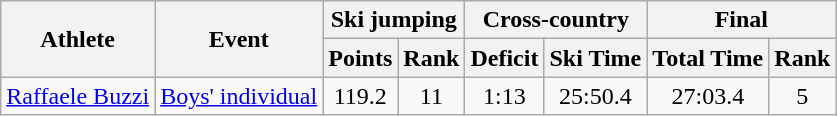<table class="wikitable">
<tr>
<th rowspan="2">Athlete</th>
<th rowspan="2">Event</th>
<th colspan="2">Ski jumping</th>
<th colspan="2">Cross-country</th>
<th colspan="2">Final</th>
</tr>
<tr>
<th>Points</th>
<th>Rank</th>
<th>Deficit</th>
<th>Ski Time</th>
<th>Total Time</th>
<th>Rank</th>
</tr>
<tr>
<td><a href='#'>Raffaele Buzzi</a></td>
<td><a href='#'>Boys' individual</a></td>
<td align="center">119.2</td>
<td align="center">11</td>
<td align="center">1:13</td>
<td align="center">25:50.4</td>
<td align="center">27:03.4</td>
<td align="center">5</td>
</tr>
</table>
